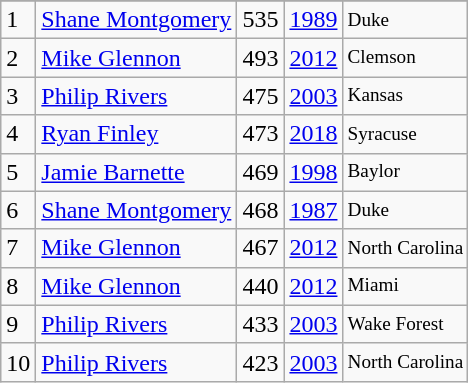<table class="wikitable">
<tr>
</tr>
<tr>
<td>1</td>
<td><a href='#'>Shane Montgomery</a></td>
<td>535</td>
<td><a href='#'>1989</a></td>
<td style="font-size:80%;">Duke</td>
</tr>
<tr>
<td>2</td>
<td><a href='#'>Mike Glennon</a></td>
<td>493</td>
<td><a href='#'>2012</a></td>
<td style="font-size:80%;">Clemson</td>
</tr>
<tr>
<td>3</td>
<td><a href='#'>Philip Rivers</a></td>
<td>475</td>
<td><a href='#'>2003</a></td>
<td style="font-size:80%;">Kansas</td>
</tr>
<tr>
<td>4</td>
<td><a href='#'>Ryan Finley</a></td>
<td>473</td>
<td><a href='#'>2018</a></td>
<td style="font-size:80%;">Syracuse</td>
</tr>
<tr>
<td>5</td>
<td><a href='#'>Jamie Barnette</a></td>
<td>469</td>
<td><a href='#'>1998</a></td>
<td style="font-size:80%;">Baylor</td>
</tr>
<tr>
<td>6</td>
<td><a href='#'>Shane Montgomery</a></td>
<td>468</td>
<td><a href='#'>1987</a></td>
<td style="font-size:80%;">Duke</td>
</tr>
<tr>
<td>7</td>
<td><a href='#'>Mike Glennon</a></td>
<td>467</td>
<td><a href='#'>2012</a></td>
<td style="font-size:80%;">North Carolina</td>
</tr>
<tr>
<td>8</td>
<td><a href='#'>Mike Glennon</a></td>
<td>440</td>
<td><a href='#'>2012</a></td>
<td style="font-size:80%;">Miami</td>
</tr>
<tr>
<td>9</td>
<td><a href='#'>Philip Rivers</a></td>
<td>433</td>
<td><a href='#'>2003</a></td>
<td style="font-size:80%;">Wake Forest</td>
</tr>
<tr>
<td>10</td>
<td><a href='#'>Philip Rivers</a></td>
<td>423</td>
<td><a href='#'>2003</a></td>
<td style="font-size:80%;">North Carolina</td>
</tr>
</table>
